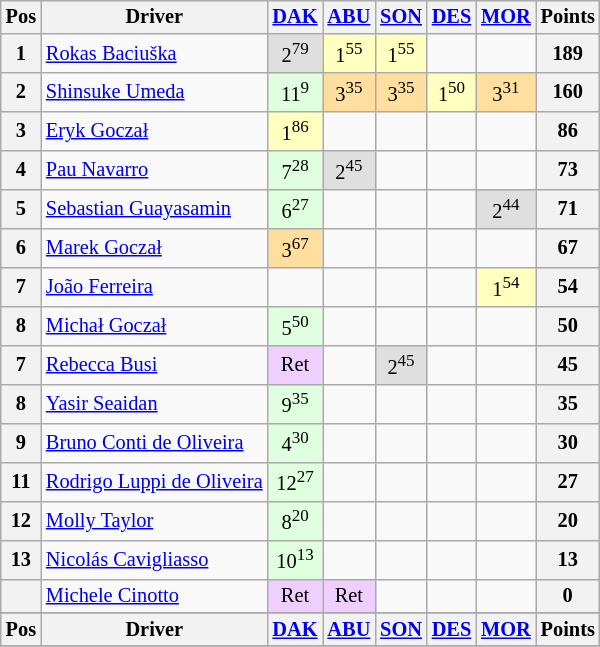<table class="wikitable" style="font-size: 85%; text-align: center; display: inline-table;">
<tr valign="top">
<th valign="middle">Pos</th>
<th valign="middle">Driver</th>
<th><a href='#'>DAK</a><br></th>
<th><a href='#'>ABU</a><br></th>
<th><a href='#'>SON</a><br></th>
<th><a href='#'>DES</a><br></th>
<th><a href='#'>MOR</a><br></th>
<th valign="middle">Points</th>
</tr>
<tr>
<th>1</th>
<td align=left> <a href='#'>Rokas Baciuška</a></td>
<td style="background:#dfdfdf;">2<sup>79</sup></td>
<td style="background:#ffffbf;">1<sup>55</sup></td>
<td style="background:#ffffbf;">1<sup>55</sup></td>
<td></td>
<td></td>
<th>189</th>
</tr>
<tr>
<th>2</th>
<td align=left> <a href='#'>Shinsuke Umeda</a></td>
<td style="background:#dfffdf;">11<sup>9</sup></td>
<td style="background:#ffdf9f;">3<sup>35</sup></td>
<td style="background:#ffdf9f;">3<sup>35</sup></td>
<td style="background:#ffffbf;">1<sup>50</sup></td>
<td style="background:#ffdf9f;">3<sup>31</sup></td>
<th>160</th>
</tr>
<tr>
<th>3</th>
<td align=left> <a href='#'>Eryk Goczał</a></td>
<td style="background:#ffffbf;">1<sup>86</sup></td>
<td></td>
<td></td>
<td></td>
<td></td>
<th>86</th>
</tr>
<tr>
<th>4</th>
<td align=left> <a href='#'>Pau Navarro</a></td>
<td style="background:#dfffdf;">7<sup>28</sup></td>
<td style="background:#dfdfdf;">2<sup>45</sup></td>
<td></td>
<td></td>
<td></td>
<th>73</th>
</tr>
<tr>
<th>5</th>
<td align=left> <a href='#'>Sebastian Guayasamin</a></td>
<td style="background:#dfffdf;">6<sup>27</sup></td>
<td></td>
<td></td>
<td></td>
<td style="background:#dfdfdf;">2<sup>44</sup></td>
<th>71</th>
</tr>
<tr>
<th>6</th>
<td align=left> <a href='#'>Marek Goczał</a></td>
<td style="background:#ffdf9f;">3<sup>67</sup></td>
<td></td>
<td></td>
<td></td>
<td></td>
<th>67</th>
</tr>
<tr>
<th>7</th>
<td align=left> <a href='#'>João Ferreira</a></td>
<td></td>
<td></td>
<td></td>
<td></td>
<td style="background:#ffffbf;">1<sup>54</sup></td>
<th>54</th>
</tr>
<tr>
<th>8</th>
<td align=left> <a href='#'>Michał Goczał</a></td>
<td style="background:#dfffdf;">5<sup>50</sup></td>
<td></td>
<td></td>
<td></td>
<td></td>
<th>50</th>
</tr>
<tr>
<th>7</th>
<td align=left> <a href='#'>Rebecca Busi</a></td>
<td style="background:#efcfff;">Ret</td>
<td></td>
<td style="background:#dfdfdf;">2<sup>45</sup></td>
<td></td>
<td></td>
<th>45</th>
</tr>
<tr>
<th>8</th>
<td align=left> <a href='#'>Yasir Seaidan</a></td>
<td style="background:#dfffdf;">9<sup>35</sup></td>
<td></td>
<td></td>
<td></td>
<td></td>
<th>35</th>
</tr>
<tr>
<th>9</th>
<td align=left> <a href='#'>Bruno Conti de Oliveira</a></td>
<td style="background:#dfffdf;">4<sup>30</sup></td>
<td></td>
<td></td>
<td></td>
<td></td>
<th>30</th>
</tr>
<tr>
<th>11</th>
<td align=left> <a href='#'>Rodrigo Luppi de Oliveira</a></td>
<td style="background:#dfffdf;">12<sup>27</sup></td>
<td></td>
<td></td>
<td></td>
<td></td>
<th>27</th>
</tr>
<tr>
<th>12</th>
<td align=left> <a href='#'>Molly Taylor</a></td>
<td style="background:#dfffdf;">8<sup>20</sup></td>
<td></td>
<td></td>
<td></td>
<td></td>
<th>20</th>
</tr>
<tr>
<th>13</th>
<td align=left> <a href='#'>Nicolás Cavigliasso</a></td>
<td style="background:#dfffdf;">10<sup>13</sup></td>
<td></td>
<td></td>
<td></td>
<td></td>
<th>13</th>
</tr>
<tr>
<th></th>
<td align=left> <a href='#'>Michele Cinotto</a></td>
<td style="background:#efcfff;">Ret</td>
<td style="background:#efcfff;">Ret</td>
<td></td>
<td></td>
<td></td>
<th>0</th>
</tr>
<tr>
</tr>
<tr valign="top">
<th valign="middle">Pos</th>
<th valign="middle">Driver</th>
<th><a href='#'>DAK</a><br></th>
<th><a href='#'>ABU</a><br></th>
<th><a href='#'>SON</a><br></th>
<th><a href='#'>DES</a><br></th>
<th><a href='#'>MOR</a><br></th>
<th valign="middle">Points</th>
</tr>
<tr>
</tr>
</table>
